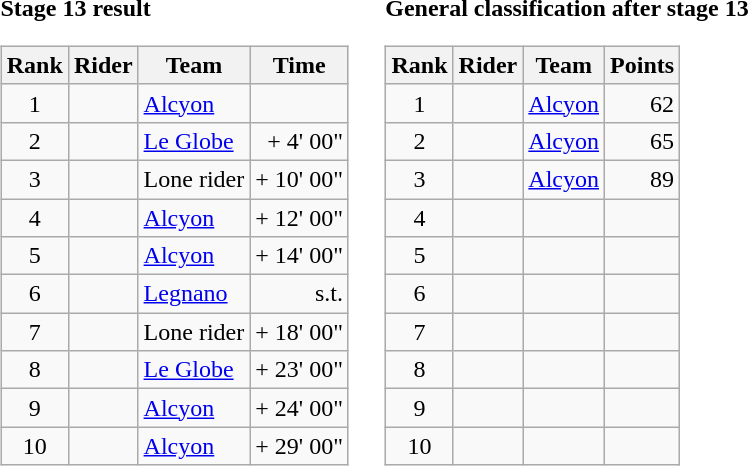<table>
<tr>
<td><strong>Stage 13 result</strong><br><table class="wikitable">
<tr>
<th scope="col">Rank</th>
<th scope="col">Rider</th>
<th scope="col">Team</th>
<th scope="col">Time</th>
</tr>
<tr>
<td style="text-align:center;">1</td>
<td></td>
<td><a href='#'>Alcyon</a></td>
<td style="text-align:right;"></td>
</tr>
<tr>
<td style="text-align:center;">2</td>
<td></td>
<td><a href='#'>Le Globe</a></td>
<td style="text-align:right;">+ 4' 00"</td>
</tr>
<tr>
<td style="text-align:center;">3</td>
<td></td>
<td>Lone rider</td>
<td style="text-align:right;">+ 10' 00"</td>
</tr>
<tr>
<td style="text-align:center;">4</td>
<td></td>
<td><a href='#'>Alcyon</a></td>
<td style="text-align:right;">+ 12' 00"</td>
</tr>
<tr>
<td style="text-align:center;">5</td>
<td></td>
<td><a href='#'>Alcyon</a></td>
<td style="text-align:right;">+ 14' 00"</td>
</tr>
<tr>
<td style="text-align:center;">6</td>
<td></td>
<td><a href='#'>Legnano</a></td>
<td style="text-align:right;">s.t.</td>
</tr>
<tr>
<td style="text-align:center;">7</td>
<td></td>
<td>Lone rider</td>
<td style="text-align:right;">+ 18' 00"</td>
</tr>
<tr>
<td style="text-align:center;">8</td>
<td></td>
<td><a href='#'>Le Globe</a></td>
<td style="text-align:right;">+ 23' 00"</td>
</tr>
<tr>
<td style="text-align:center;">9</td>
<td></td>
<td><a href='#'>Alcyon</a></td>
<td style="text-align:right;">+ 24' 00"</td>
</tr>
<tr>
<td style="text-align:center;">10</td>
<td></td>
<td><a href='#'>Alcyon</a></td>
<td style="text-align:right;">+ 29' 00"</td>
</tr>
</table>
</td>
<td></td>
<td><strong>General classification after stage 13</strong><br><table class="wikitable">
<tr>
<th scope="col">Rank</th>
<th scope="col">Rider</th>
<th scope="col">Team</th>
<th scope="col">Points</th>
</tr>
<tr>
<td style="text-align:center;">1</td>
<td></td>
<td><a href='#'>Alcyon</a></td>
<td style="text-align:right;">62</td>
</tr>
<tr>
<td style="text-align:center;">2</td>
<td></td>
<td><a href='#'>Alcyon</a></td>
<td style="text-align:right;">65</td>
</tr>
<tr>
<td style="text-align:center;">3</td>
<td></td>
<td><a href='#'>Alcyon</a></td>
<td style="text-align:right;">89</td>
</tr>
<tr>
<td style="text-align:center;">4</td>
<td></td>
<td></td>
<td></td>
</tr>
<tr>
<td style="text-align:center;">5</td>
<td></td>
<td></td>
<td></td>
</tr>
<tr>
<td style="text-align:center;">6</td>
<td></td>
<td></td>
<td></td>
</tr>
<tr>
<td style="text-align:center;">7</td>
<td></td>
<td></td>
<td></td>
</tr>
<tr>
<td style="text-align:center;">8</td>
<td></td>
<td></td>
<td></td>
</tr>
<tr>
<td style="text-align:center;">9</td>
<td></td>
<td></td>
<td></td>
</tr>
<tr>
<td style="text-align:center;">10</td>
<td></td>
<td></td>
<td></td>
</tr>
</table>
</td>
</tr>
</table>
